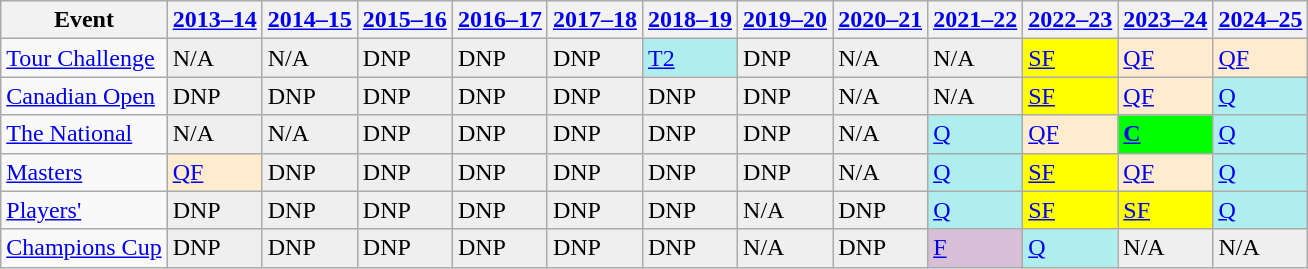<table class="wikitable" border="1">
<tr>
<th>Event</th>
<th><a href='#'>2013–14</a></th>
<th><a href='#'>2014–15</a></th>
<th><a href='#'>2015–16</a></th>
<th><a href='#'>2016–17</a></th>
<th><a href='#'>2017–18</a></th>
<th><a href='#'>2018–19</a></th>
<th><a href='#'>2019–20</a></th>
<th><a href='#'>2020–21</a></th>
<th><a href='#'>2021–22</a></th>
<th><a href='#'>2022–23</a></th>
<th><a href='#'>2023–24</a></th>
<th><a href='#'>2024–25</a></th>
</tr>
<tr>
<td><a href='#'>Tour Challenge</a></td>
<td style="background:#EFEFEF;">N/A</td>
<td style="background:#EFEFEF;">N/A</td>
<td style="background:#EFEFEF;">DNP</td>
<td style="background:#EFEFEF;">DNP</td>
<td style="background:#EFEFEF;">DNP</td>
<td style="background:#afeeee;"><a href='#'>T2</a></td>
<td style="background:#EFEFEF;">DNP</td>
<td style="background:#EFEFEF;">N/A</td>
<td style="background:#EFEFEF;">N/A</td>
<td style="background:yellow;"><a href='#'>SF</a></td>
<td style="background:#ffebcd;"><a href='#'>QF</a></td>
<td style="background:#ffebcd;"><a href='#'>QF</a></td>
</tr>
<tr>
<td><a href='#'>Canadian Open</a></td>
<td style="background:#EFEFEF;">DNP</td>
<td style="background:#EFEFEF;">DNP</td>
<td style="background:#EFEFEF;">DNP</td>
<td style="background:#EFEFEF;">DNP</td>
<td style="background:#EFEFEF;">DNP</td>
<td style="background:#EFEFEF;">DNP</td>
<td style="background:#EFEFEF;">DNP</td>
<td style="background:#EFEFEF;">N/A</td>
<td style="background:#EFEFEF;">N/A</td>
<td style="background:yellow;"><a href='#'>SF</a></td>
<td style="background:#ffebcd;"><a href='#'>QF</a></td>
<td style="background:#afeeee;"><a href='#'>Q</a></td>
</tr>
<tr>
<td><a href='#'>The National</a></td>
<td style="background:#EFEFEF;">N/A</td>
<td style="background:#EFEFEF;">N/A</td>
<td style="background:#EFEFEF;">DNP</td>
<td style="background:#EFEFEF;">DNP</td>
<td style="background:#EFEFEF;">DNP</td>
<td style="background:#EFEFEF;">DNP</td>
<td style="background:#EFEFEF;">DNP</td>
<td style="background:#EFEFEF;">N/A</td>
<td style="background:#afeeee;"><a href='#'>Q</a></td>
<td style="background:#ffebcd;"><a href='#'>QF</a></td>
<td style="background:#00ff00;"><strong><a href='#'>C</a></strong></td>
<td style="background:#afeeee;"><a href='#'>Q</a></td>
</tr>
<tr>
<td><a href='#'>Masters</a></td>
<td style="background:#ffebcd;"><a href='#'>QF</a></td>
<td style="background:#EFEFEF;">DNP</td>
<td style="background:#EFEFEF;">DNP</td>
<td style="background:#EFEFEF;">DNP</td>
<td style="background:#EFEFEF;">DNP</td>
<td style="background:#EFEFEF;">DNP</td>
<td style="background:#EFEFEF;">DNP</td>
<td style="background:#EFEFEF;">N/A</td>
<td style="background:#afeeee;"><a href='#'>Q</a></td>
<td style="background:yellow;"><a href='#'>SF</a></td>
<td style="background:#ffebcd;"><a href='#'>QF</a></td>
<td style="background:#afeeee;"><a href='#'>Q</a></td>
</tr>
<tr>
<td><a href='#'>Players'</a></td>
<td style="background:#EFEFEF;">DNP</td>
<td style="background:#EFEFEF;">DNP</td>
<td style="background:#EFEFEF;">DNP</td>
<td style="background:#EFEFEF;">DNP</td>
<td style="background:#EFEFEF;">DNP</td>
<td style="background:#EFEFEF;">DNP</td>
<td style="background:#EFEFEF;">N/A</td>
<td style="background:#EFEFEF;">DNP</td>
<td style="background:#afeeee;"><a href='#'>Q</a></td>
<td style="background:yellow;"><a href='#'>SF</a></td>
<td style="background:yellow;"><a href='#'>SF</a></td>
<td style="background:#afeeee;"><a href='#'>Q</a></td>
</tr>
<tr>
<td><a href='#'>Champions Cup</a></td>
<td style="background:#EFEFEF;">DNP</td>
<td style="background:#EFEFEF;">DNP</td>
<td style="background:#EFEFEF;">DNP</td>
<td style="background:#EFEFEF;">DNP</td>
<td style="background:#EFEFEF;">DNP</td>
<td style="background:#EFEFEF;">DNP</td>
<td style="background:#EFEFEF;">N/A</td>
<td style="background:#EFEFEF;">DNP</td>
<td style="background:thistle;"><a href='#'>F</a></td>
<td style="background:#afeeee;"><a href='#'>Q</a></td>
<td style="background:#EFEFEF;">N/A</td>
<td style="background:#EFEFEF;">N/A</td>
</tr>
</table>
